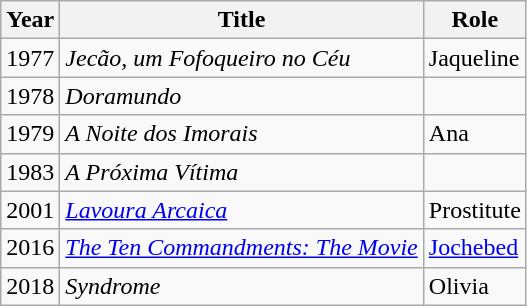<table class="wikitable">
<tr>
<th>Year</th>
<th>Title</th>
<th>Role</th>
</tr>
<tr>
<td>1977</td>
<td><em>Jecão, um Fofoqueiro no Céu </em></td>
<td>Jaqueline</td>
</tr>
<tr>
<td>1978</td>
<td><em>Doramundo</em></td>
<td></td>
</tr>
<tr>
<td>1979</td>
<td><em>A Noite dos Imorais</em></td>
<td>Ana</td>
</tr>
<tr>
<td>1983</td>
<td><em>A Próxima Vítima</em></td>
<td></td>
</tr>
<tr>
<td>2001</td>
<td><em><a href='#'>Lavoura Arcaica</a></em></td>
<td>Prostitute</td>
</tr>
<tr>
<td>2016</td>
<td><em><a href='#'>The Ten Commandments: The Movie</a></em></td>
<td><a href='#'>Jochebed</a></td>
</tr>
<tr>
<td>2018</td>
<td><em>Syndrome</em></td>
<td>Olivia</td>
</tr>
</table>
